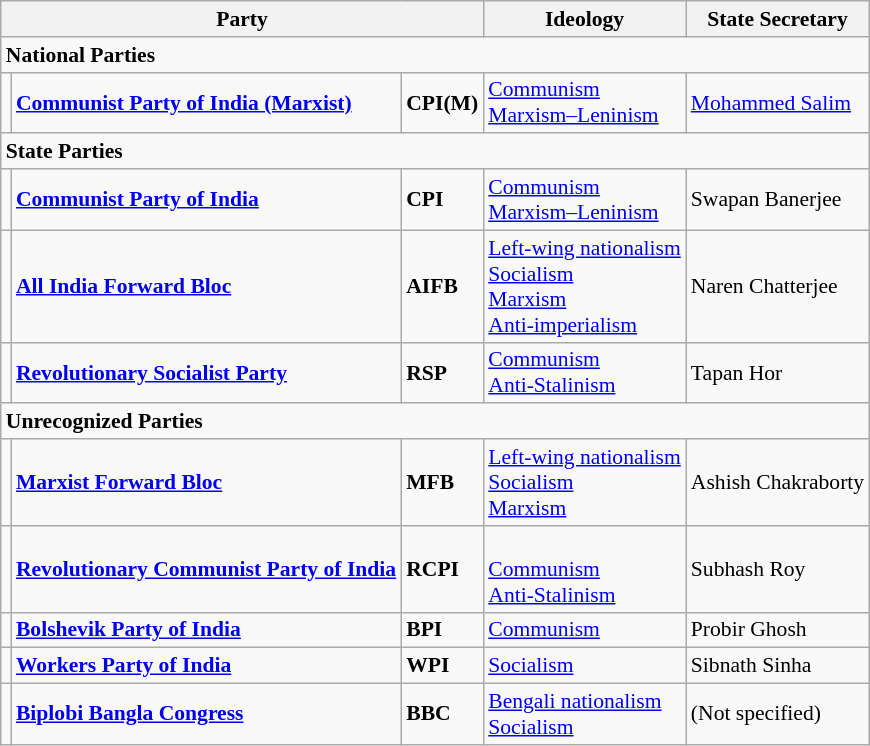<table class="wikitable" style="font-size:90%">
<tr>
<th colspan="3"><strong>Party</strong></th>
<th><strong>Ideology</strong></th>
<th><strong>State Secretary</strong></th>
</tr>
<tr>
<td colspan="6"><strong>National Parties</strong></td>
</tr>
<tr>
<td></td>
<td><strong><a href='#'>Communist Party of India (Marxist)</a></strong></td>
<td><strong>CPI(M)</strong></td>
<td><a href='#'>Communism</a><br><a href='#'>Marxism–Leninism</a></td>
<td><a href='#'>Mohammed Salim</a></td>
</tr>
<tr>
<td colspan="6"><strong>State Parties</strong></td>
</tr>
<tr>
<td></td>
<td><strong><a href='#'>Communist Party of India</a></strong></td>
<td><strong>CPI</strong></td>
<td><a href='#'>Communism</a><br><a href='#'>Marxism–Leninism</a></td>
<td>Swapan Banerjee</td>
</tr>
<tr>
<td></td>
<td><strong><a href='#'>All India Forward Bloc</a></strong></td>
<td><strong>AIFB</strong></td>
<td><a href='#'>Left-wing nationalism</a><br><a href='#'>Socialism</a><br><a href='#'>Marxism</a><br><a href='#'>Anti-imperialism</a></td>
<td>Naren Chatterjee</td>
</tr>
<tr>
<td></td>
<td><strong><a href='#'>Revolutionary Socialist Party</a></strong></td>
<td><strong>RSP</strong></td>
<td><a href='#'>Communism</a><br><a href='#'>Anti-Stalinism</a></td>
<td>Tapan Hor</td>
</tr>
<tr>
<td colspan="6"><strong>Unrecognized Parties</strong></td>
</tr>
<tr>
<td></td>
<td><strong><a href='#'>Marxist Forward Bloc</a></strong></td>
<td><strong>MFB</strong></td>
<td><a href='#'>Left-wing nationalism</a><br><a href='#'>Socialism</a><br><a href='#'>Marxism</a></td>
<td>Ashish Chakraborty</td>
</tr>
<tr>
<td></td>
<td><strong><a href='#'>Revolutionary Communist Party of India</a></strong></td>
<td><strong>RCPI</strong></td>
<td><br><a href='#'>Communism</a><br><a href='#'>Anti-Stalinism</a></td>
<td>Subhash Roy</td>
</tr>
<tr>
<td></td>
<td><strong><a href='#'>Bolshevik Party of India</a></strong></td>
<td><strong>BPI</strong></td>
<td><a href='#'>Communism</a></td>
<td>Probir Ghosh</td>
</tr>
<tr>
<td></td>
<td><strong><a href='#'>Workers Party of India</a></strong></td>
<td><strong>WPI</strong></td>
<td><a href='#'>Socialism</a></td>
<td>Sibnath Sinha</td>
</tr>
<tr>
<td></td>
<td><strong><a href='#'>Biplobi Bangla Congress</a></strong></td>
<td><strong>BBC</strong></td>
<td><a href='#'>Bengali nationalism</a><br><a href='#'>Socialism</a></td>
<td>(Not specified)</td>
</tr>
</table>
